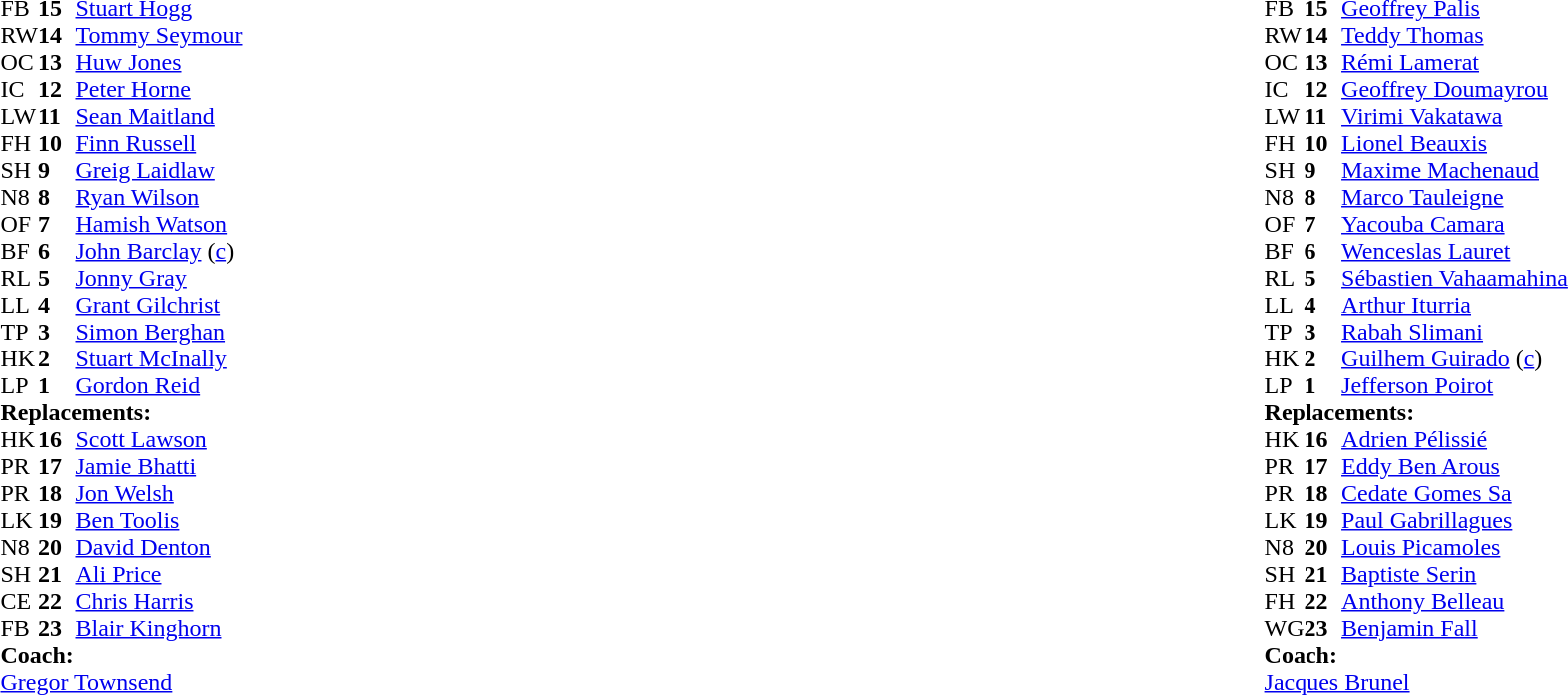<table style="width:100%">
<tr>
<td style="vertical-align:top; width:50%"><br><table cellspacing="0" cellpadding="0">
<tr>
<th width="25"></th>
<th width="25"></th>
</tr>
<tr>
<td>FB</td>
<td><strong>15</strong></td>
<td><a href='#'>Stuart Hogg</a></td>
</tr>
<tr>
<td>RW</td>
<td><strong>14</strong></td>
<td><a href='#'>Tommy Seymour</a></td>
</tr>
<tr>
<td>OC</td>
<td><strong>13</strong></td>
<td><a href='#'>Huw Jones</a></td>
</tr>
<tr>
<td>IC</td>
<td><strong>12</strong></td>
<td><a href='#'>Peter Horne</a></td>
</tr>
<tr>
<td>LW</td>
<td><strong>11</strong></td>
<td><a href='#'>Sean Maitland</a></td>
</tr>
<tr>
<td>FH</td>
<td><strong>10</strong></td>
<td><a href='#'>Finn Russell</a></td>
<td></td>
<td></td>
</tr>
<tr>
<td>SH</td>
<td><strong>9</strong></td>
<td><a href='#'>Greig Laidlaw</a></td>
</tr>
<tr>
<td>N8</td>
<td><strong>8</strong></td>
<td><a href='#'>Ryan Wilson</a></td>
</tr>
<tr>
<td>OF</td>
<td><strong>7</strong></td>
<td><a href='#'>Hamish Watson</a></td>
</tr>
<tr>
<td>BF</td>
<td><strong>6</strong></td>
<td><a href='#'>John Barclay</a> (<a href='#'>c</a>)</td>
<td></td>
<td></td>
</tr>
<tr>
<td>RL</td>
<td><strong>5</strong></td>
<td><a href='#'>Jonny Gray</a></td>
</tr>
<tr>
<td>LL</td>
<td><strong>4</strong></td>
<td><a href='#'>Grant Gilchrist</a></td>
<td></td>
<td></td>
</tr>
<tr>
<td>TP</td>
<td><strong>3</strong></td>
<td><a href='#'>Simon Berghan</a></td>
</tr>
<tr>
<td>HK</td>
<td><strong>2</strong></td>
<td><a href='#'>Stuart McInally</a></td>
</tr>
<tr>
<td>LP</td>
<td><strong>1</strong></td>
<td><a href='#'>Gordon Reid</a></td>
<td></td>
<td></td>
</tr>
<tr>
<td colspan=3><strong>Replacements:</strong></td>
</tr>
<tr>
<td>HK</td>
<td><strong>16</strong></td>
<td><a href='#'>Scott Lawson</a></td>
</tr>
<tr>
<td>PR</td>
<td><strong>17</strong></td>
<td><a href='#'>Jamie Bhatti</a></td>
<td></td>
<td></td>
</tr>
<tr>
<td>PR</td>
<td><strong>18</strong></td>
<td><a href='#'>Jon Welsh</a></td>
</tr>
<tr>
<td>LK</td>
<td><strong>19</strong></td>
<td><a href='#'>Ben Toolis</a></td>
<td></td>
<td></td>
</tr>
<tr>
<td>N8</td>
<td><strong>20</strong></td>
<td><a href='#'>David Denton</a></td>
<td></td>
<td></td>
</tr>
<tr>
<td>SH</td>
<td><strong>21</strong></td>
<td><a href='#'>Ali Price</a></td>
<td></td>
<td></td>
</tr>
<tr>
<td>CE</td>
<td><strong>22</strong></td>
<td><a href='#'>Chris Harris</a></td>
</tr>
<tr>
<td>FB</td>
<td><strong>23</strong></td>
<td><a href='#'>Blair Kinghorn</a></td>
</tr>
<tr>
<td colspan=3><strong>Coach:</strong></td>
</tr>
<tr>
<td colspan="4"><a href='#'>Gregor Townsend</a></td>
</tr>
</table>
</td>
<td style="vertical-align:top"></td>
<td style="vertical-align:top; width:50%"><br><table cellspacing="0" cellpadding="0" style="margin:auto">
<tr>
<th width="25"></th>
<th width="25"></th>
</tr>
<tr>
<td>FB</td>
<td><strong>15</strong></td>
<td><a href='#'>Geoffrey Palis</a></td>
</tr>
<tr>
<td>RW</td>
<td><strong>14</strong></td>
<td><a href='#'>Teddy Thomas</a></td>
</tr>
<tr>
<td>OC</td>
<td><strong>13</strong></td>
<td><a href='#'>Rémi Lamerat</a></td>
</tr>
<tr>
<td>IC</td>
<td><strong>12</strong></td>
<td><a href='#'>Geoffrey Doumayrou</a></td>
</tr>
<tr>
<td>LW</td>
<td><strong>11</strong></td>
<td><a href='#'>Virimi Vakatawa</a></td>
<td></td>
<td></td>
</tr>
<tr>
<td>FH</td>
<td><strong>10</strong></td>
<td><a href='#'>Lionel Beauxis</a></td>
<td></td>
<td></td>
</tr>
<tr>
<td>SH</td>
<td><strong>9</strong></td>
<td><a href='#'>Maxime Machenaud</a></td>
<td></td>
<td></td>
</tr>
<tr>
<td>N8</td>
<td><strong>8</strong></td>
<td><a href='#'>Marco Tauleigne</a></td>
<td></td>
<td></td>
</tr>
<tr>
<td>OF</td>
<td><strong>7</strong></td>
<td><a href='#'>Yacouba Camara</a></td>
</tr>
<tr>
<td>BF</td>
<td><strong>6</strong></td>
<td><a href='#'>Wenceslas Lauret</a></td>
</tr>
<tr>
<td>RL</td>
<td><strong>5</strong></td>
<td><a href='#'>Sébastien Vahaamahina</a></td>
<td></td>
<td></td>
</tr>
<tr>
<td>LL</td>
<td><strong>4</strong></td>
<td><a href='#'>Arthur Iturria</a></td>
</tr>
<tr>
<td>TP</td>
<td><strong>3</strong></td>
<td><a href='#'>Rabah Slimani</a></td>
<td></td>
<td></td>
</tr>
<tr>
<td>HK</td>
<td><strong>2</strong></td>
<td><a href='#'>Guilhem Guirado</a> (<a href='#'>c</a>)</td>
<td></td>
<td></td>
</tr>
<tr>
<td>LP</td>
<td><strong>1</strong></td>
<td><a href='#'>Jefferson Poirot</a></td>
<td></td>
<td></td>
</tr>
<tr>
<td colspan=3><strong>Replacements:</strong></td>
</tr>
<tr>
<td>HK</td>
<td><strong>16</strong></td>
<td><a href='#'>Adrien Pélissié</a></td>
<td></td>
<td></td>
</tr>
<tr>
<td>PR</td>
<td><strong>17</strong></td>
<td><a href='#'>Eddy Ben Arous</a></td>
<td></td>
<td></td>
</tr>
<tr>
<td>PR</td>
<td><strong>18</strong></td>
<td><a href='#'>Cedate Gomes Sa</a></td>
<td></td>
<td></td>
</tr>
<tr>
<td>LK</td>
<td><strong>19</strong></td>
<td><a href='#'>Paul Gabrillagues</a></td>
<td></td>
<td></td>
</tr>
<tr>
<td>N8</td>
<td><strong>20</strong></td>
<td><a href='#'>Louis Picamoles</a></td>
<td></td>
<td></td>
</tr>
<tr>
<td>SH</td>
<td><strong>21</strong></td>
<td><a href='#'>Baptiste Serin</a></td>
<td></td>
<td></td>
</tr>
<tr>
<td>FH</td>
<td><strong>22</strong></td>
<td><a href='#'>Anthony Belleau</a></td>
<td></td>
<td></td>
</tr>
<tr>
<td>WG</td>
<td><strong>23</strong></td>
<td><a href='#'>Benjamin Fall</a></td>
<td></td>
<td></td>
</tr>
<tr>
<td colspan=3><strong>Coach:</strong></td>
</tr>
<tr>
<td colspan="4"><a href='#'>Jacques Brunel</a></td>
</tr>
</table>
</td>
</tr>
</table>
